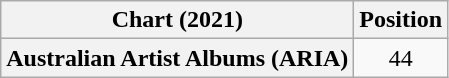<table class="wikitable plainrowheaders" style="text-align:center">
<tr>
<th scope="col">Chart (2021)</th>
<th scope="col">Position</th>
</tr>
<tr>
<th scope="row">Australian Artist Albums (ARIA)</th>
<td>44</td>
</tr>
</table>
